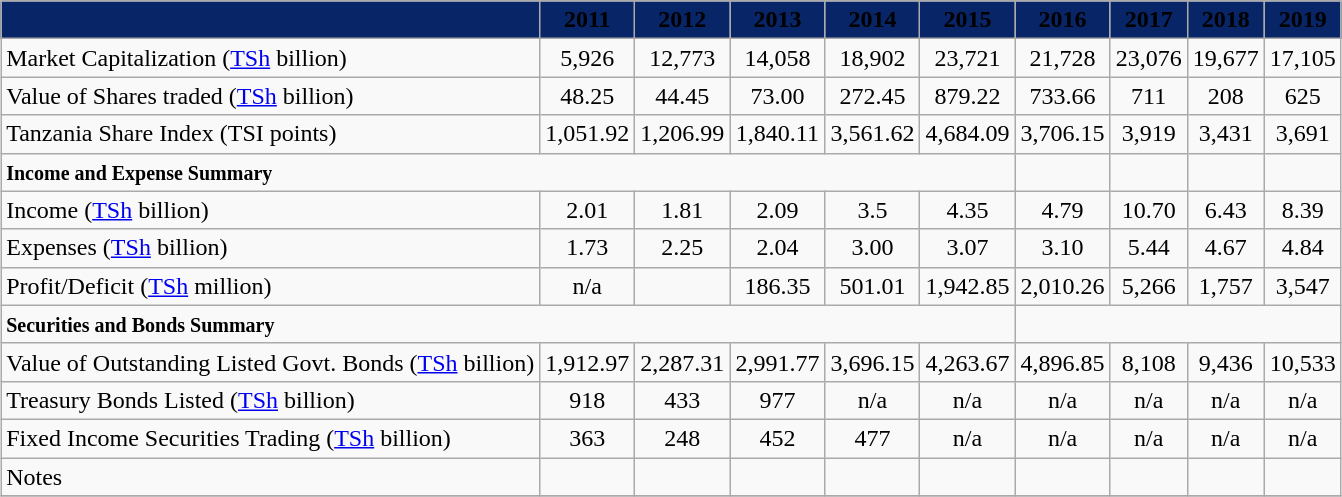<table class="wikitable" style="margin:1em auto;">
<tr align="center">
<th style="background: #082567;"></th>
<th style="background: #082567;"><span>2011</span></th>
<th style="background: #082567;"><span>2012</span></th>
<th style="background: #082567;"><span>2013</span></th>
<th style="background: #082567;"><span>2014</span></th>
<th style="background: #082567;"><span>2015</span></th>
<th style="background: #082567;"><span>2016</span></th>
<th style="background: #082567;"><span>2017</span></th>
<th style="background: #082567;"><span>2018</span></th>
<th style="background: #082567;"><span>2019</span></th>
</tr>
<tr>
<td>Market Capitalization (<a href='#'>TSh</a> billion)</td>
<td align=center>5,926</td>
<td align=center>12,773</td>
<td align=center>14,058</td>
<td align=center>18,902</td>
<td align=center>23,721</td>
<td align=center>21,728</td>
<td align=center>23,076</td>
<td align=center>19,677</td>
<td align=center>17,105</td>
</tr>
<tr>
<td>Value of Shares traded (<a href='#'>TSh</a> billion)</td>
<td align=center>48.25</td>
<td align=center>44.45</td>
<td align=center>73.00</td>
<td align=center>272.45</td>
<td align=center>879.22</td>
<td align=center>733.66</td>
<td align=center>711</td>
<td align=center>208</td>
<td align=center>625</td>
</tr>
<tr>
<td>Tanzania Share Index (TSI points)</td>
<td align=center>1,051.92</td>
<td align=center>1,206.99</td>
<td align=center>1,840.11</td>
<td align=center>3,561.62</td>
<td align=center>4,684.09</td>
<td align=center>3,706.15</td>
<td align=center>3,919</td>
<td align=center>3,431</td>
<td align=center>3,691</td>
</tr>
<tr>
<td colspan="6"><small><strong>Income and Expense Summary</strong></small></td>
<td></td>
<td></td>
<td></td>
<td></td>
</tr>
<tr>
<td>Income (<a href='#'>TSh</a> billion)</td>
<td align=center>2.01</td>
<td align=center>1.81</td>
<td align=center>2.09</td>
<td align=center>3.5</td>
<td align=center>4.35</td>
<td align=center>4.79</td>
<td align=center>10.70</td>
<td align=center>6.43</td>
<td align=center>8.39</td>
</tr>
<tr>
<td>Expenses (<a href='#'>TSh</a> billion)</td>
<td align=center>1.73</td>
<td align=center>2.25</td>
<td align=center>2.04</td>
<td align=center>3.00</td>
<td align=center>3.07</td>
<td align=center>3.10</td>
<td align=center>5.44</td>
<td align=center>4.67</td>
<td align=center>4.84</td>
</tr>
<tr>
<td>Profit/Deficit (<a href='#'>TSh</a> million)</td>
<td align=center>n/a</td>
<td align=center></td>
<td align=center>186.35</td>
<td align=center>501.01</td>
<td align=center>1,942.85</td>
<td align=center>2,010.26</td>
<td align=center>5,266</td>
<td align=center>1,757</td>
<td align=center>3,547</td>
</tr>
<tr>
<td colspan="6"><small><strong>Securities and Bonds Summary</strong></small></td>
</tr>
<tr>
<td>Value of Outstanding Listed Govt. Bonds (<a href='#'>TSh</a> billion)</td>
<td align=center>1,912.97</td>
<td align=center>2,287.31</td>
<td align=center>2,991.77</td>
<td align=center>3,696.15</td>
<td align=center>4,263.67</td>
<td align=center>4,896.85</td>
<td align=center>8,108</td>
<td align=center>9,436</td>
<td align=center>10,533</td>
</tr>
<tr>
<td>Treasury Bonds Listed (<a href='#'>TSh</a> billion)</td>
<td align=center>918</td>
<td align=center>433</td>
<td align=center>977</td>
<td align=center>n/a</td>
<td align=center>n/a</td>
<td align=center>n/a</td>
<td align=center>n/a</td>
<td align=center>n/a</td>
<td align=center>n/a</td>
</tr>
<tr>
<td>Fixed Income Securities Trading (<a href='#'>TSh</a> billion)</td>
<td align=center>363</td>
<td align=center>248</td>
<td align=center>452</td>
<td align=center>477</td>
<td align=center>n/a</td>
<td align=center>n/a</td>
<td align=center>n/a</td>
<td align=center>n/a</td>
<td align=center>n/a</td>
</tr>
<tr>
<td>Notes</td>
<td align=center></td>
<td align=center></td>
<td align=center></td>
<td align=center></td>
<td align=center></td>
<td align=center></td>
<td align=center></td>
<td align=center></td>
<td align=center></td>
</tr>
<tr>
</tr>
</table>
